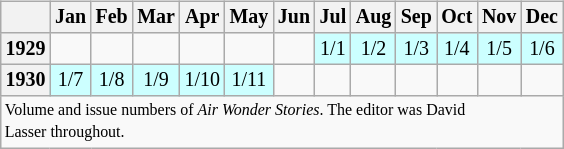<table class="wikitable" style="font-size: 10pt; line-height: 11pt; margin-right: 2em; text-align: center; float: left">
<tr>
<th></th>
<th>Jan</th>
<th>Feb</th>
<th>Mar</th>
<th>Apr</th>
<th>May</th>
<th>Jun</th>
<th>Jul</th>
<th>Aug</th>
<th>Sep</th>
<th>Oct</th>
<th>Nov</th>
<th>Dec</th>
</tr>
<tr>
<th>1929</th>
<td></td>
<td></td>
<td></td>
<td></td>
<td></td>
<td></td>
<td bgcolor=#ccffff>1/1</td>
<td bgcolor=#ccffff>1/2</td>
<td bgcolor=#ccffff>1/3</td>
<td bgcolor=#ccffff>1/4</td>
<td bgcolor=#ccffff>1/5</td>
<td bgcolor=#ccffff>1/6</td>
</tr>
<tr>
<th>1930</th>
<td bgcolor=#ccffff>1/7</td>
<td bgcolor=#ccffff>1/8</td>
<td bgcolor=#ccffff>1/9</td>
<td bgcolor=#ccffff>1/10</td>
<td bgcolor=#ccffff>1/11</td>
<td></td>
<td></td>
<td></td>
<td></td>
<td></td>
<td></td>
<td></td>
</tr>
<tr>
<td colspan="13" style="font-size: 8pt; line-height: 11pt; text-align: left">Volume and issue numbers of <em>Air Wonder Stories</em>.  The editor was David<br>Lasser throughout.</td>
</tr>
</table>
